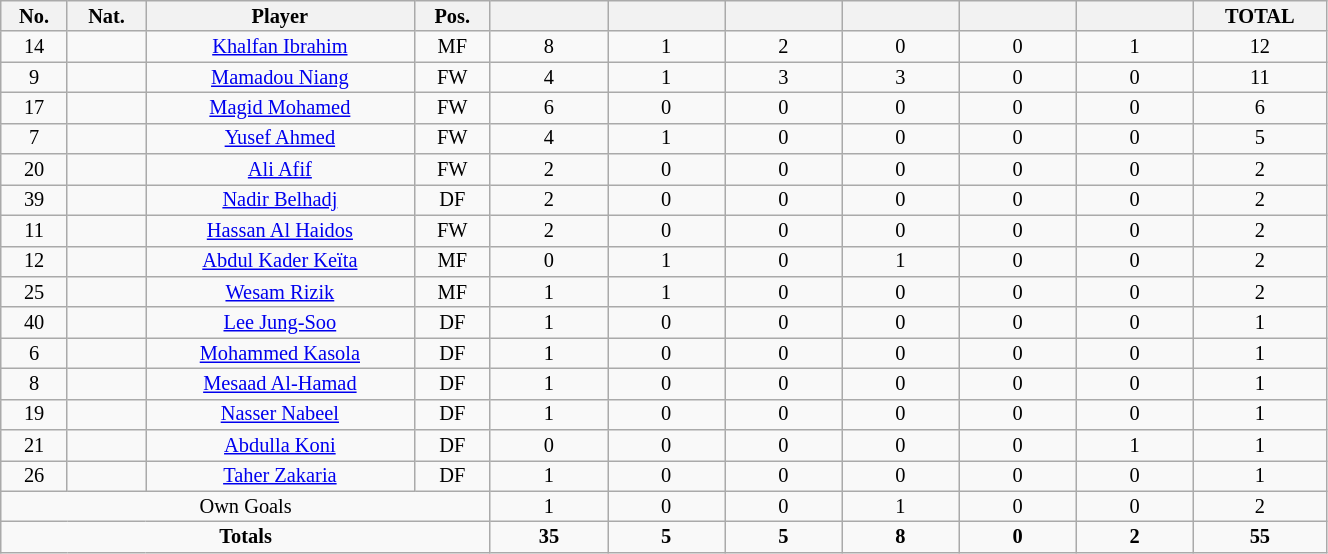<table class="wikitable sortable alternance"  style="font-size:85%; text-align:center; line-height:14px; width:70%;">
<tr>
<th width=10>No.</th>
<th width=10>Nat.</th>
<th width=100>Player</th>
<th width=10>Pos.</th>
<th width=40></th>
<th width=40></th>
<th width=40></th>
<th width=40></th>
<th width=40></th>
<th width=40></th>
<th width=40>TOTAL</th>
</tr>
<tr>
<td>14</td>
<td></td>
<td><a href='#'>Khalfan Ibrahim</a></td>
<td>MF</td>
<td>8</td>
<td>1</td>
<td>2</td>
<td>0</td>
<td>0</td>
<td>1</td>
<td>12</td>
</tr>
<tr>
<td>9</td>
<td></td>
<td><a href='#'>Mamadou Niang</a></td>
<td>FW</td>
<td>4</td>
<td>1</td>
<td>3</td>
<td>3</td>
<td>0</td>
<td>0</td>
<td>11</td>
</tr>
<tr>
<td>17</td>
<td></td>
<td><a href='#'>Magid Mohamed</a></td>
<td>FW</td>
<td>6</td>
<td>0</td>
<td>0</td>
<td>0</td>
<td>0</td>
<td>0</td>
<td>6</td>
</tr>
<tr>
<td>7</td>
<td></td>
<td><a href='#'>Yusef Ahmed</a></td>
<td>FW</td>
<td>4</td>
<td>1</td>
<td>0</td>
<td>0</td>
<td>0</td>
<td>0</td>
<td>5</td>
</tr>
<tr>
<td>20</td>
<td></td>
<td><a href='#'>Ali Afif</a></td>
<td>FW</td>
<td>2</td>
<td>0</td>
<td>0</td>
<td>0</td>
<td>0</td>
<td>0</td>
<td>2</td>
</tr>
<tr>
<td>39</td>
<td></td>
<td><a href='#'>Nadir Belhadj</a></td>
<td>DF</td>
<td>2</td>
<td>0</td>
<td>0</td>
<td>0</td>
<td>0</td>
<td>0</td>
<td>2</td>
</tr>
<tr>
<td>11</td>
<td></td>
<td><a href='#'>Hassan Al Haidos</a></td>
<td>FW</td>
<td>2</td>
<td>0</td>
<td>0</td>
<td>0</td>
<td>0</td>
<td>0</td>
<td>2</td>
</tr>
<tr>
<td>12</td>
<td></td>
<td><a href='#'>Abdul Kader Keïta</a></td>
<td>MF</td>
<td>0</td>
<td>1</td>
<td>0</td>
<td>1</td>
<td>0</td>
<td>0</td>
<td>2</td>
</tr>
<tr>
<td>25</td>
<td></td>
<td><a href='#'>Wesam Rizik</a></td>
<td>MF</td>
<td>1</td>
<td>1</td>
<td>0</td>
<td>0</td>
<td>0</td>
<td>0</td>
<td>2</td>
</tr>
<tr>
<td>40</td>
<td></td>
<td><a href='#'>Lee Jung-Soo</a></td>
<td>DF</td>
<td>1</td>
<td>0</td>
<td>0</td>
<td>0</td>
<td>0</td>
<td>0</td>
<td>1</td>
</tr>
<tr>
<td>6</td>
<td></td>
<td><a href='#'>Mohammed Kasola</a></td>
<td>DF</td>
<td>1</td>
<td>0</td>
<td>0</td>
<td>0</td>
<td>0</td>
<td>0</td>
<td>1</td>
</tr>
<tr>
<td>8</td>
<td></td>
<td><a href='#'>Mesaad Al-Hamad</a></td>
<td>DF</td>
<td>1</td>
<td>0</td>
<td>0</td>
<td>0</td>
<td>0</td>
<td>0</td>
<td>1</td>
</tr>
<tr>
<td>19</td>
<td></td>
<td><a href='#'>Nasser Nabeel</a></td>
<td>DF</td>
<td>1</td>
<td>0</td>
<td>0</td>
<td>0</td>
<td>0</td>
<td>0</td>
<td>1</td>
</tr>
<tr>
<td>21</td>
<td></td>
<td><a href='#'>Abdulla Koni</a></td>
<td>DF</td>
<td>0</td>
<td>0</td>
<td>0</td>
<td>0</td>
<td>0</td>
<td>1</td>
<td>1</td>
</tr>
<tr>
<td>26</td>
<td></td>
<td><a href='#'>Taher Zakaria</a></td>
<td>DF</td>
<td>1</td>
<td>0</td>
<td>0</td>
<td>0</td>
<td>0</td>
<td>0</td>
<td>1</td>
</tr>
<tr class="sortbottom">
<td colspan="4">Own Goals</td>
<td>1</td>
<td>0</td>
<td>0</td>
<td>1</td>
<td>0</td>
<td>0</td>
<td>2</td>
</tr>
<tr class="sortbottom">
<td colspan="4"><strong>Totals</strong></td>
<td><strong>35</strong></td>
<td><strong>5</strong></td>
<td><strong>5</strong></td>
<td><strong>8</strong></td>
<td><strong>0</strong></td>
<td><strong>2</strong></td>
<td><strong>55</strong></td>
</tr>
</table>
